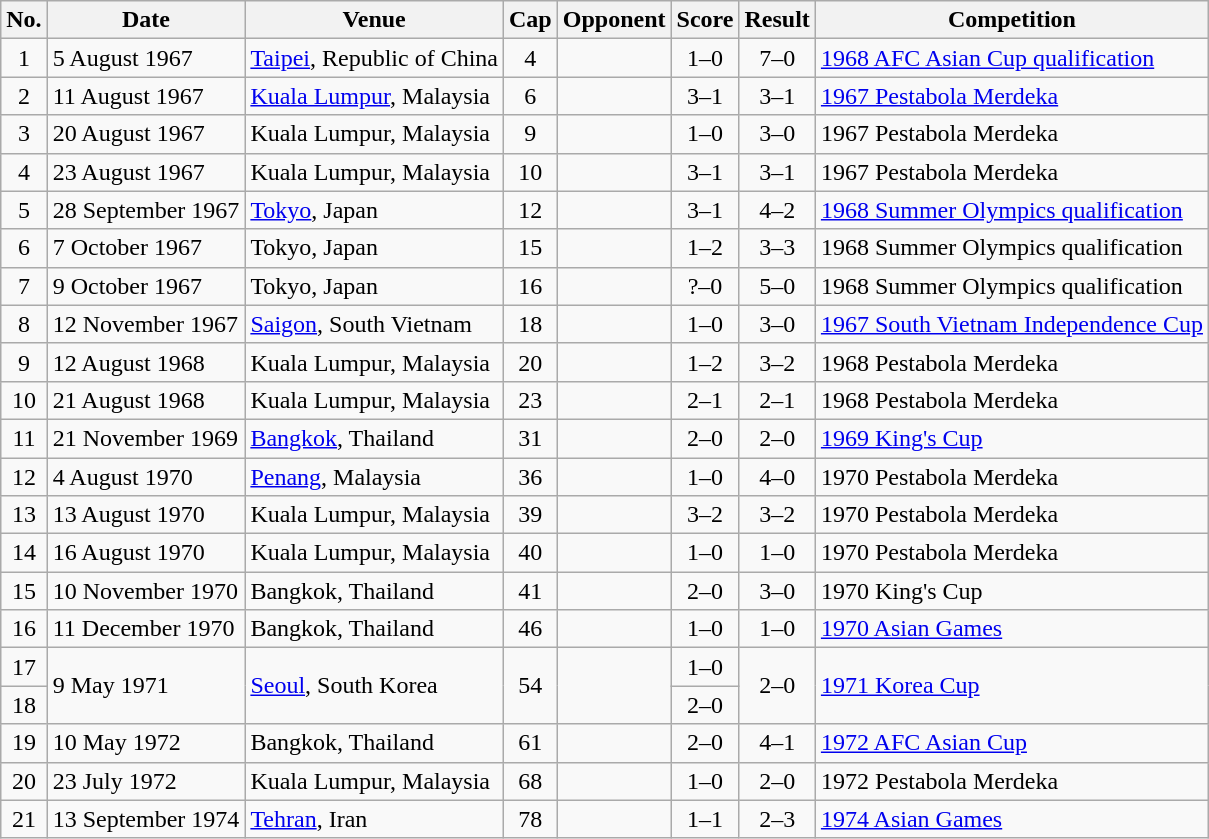<table class="wikitable sortable">
<tr>
<th>No.</th>
<th>Date</th>
<th>Venue</th>
<th>Cap</th>
<th>Opponent</th>
<th>Score</th>
<th>Result</th>
<th>Competition</th>
</tr>
<tr>
<td align="center">1</td>
<td>5 August 1967</td>
<td><a href='#'>Taipei</a>, Republic of China</td>
<td align="center">4</td>
<td></td>
<td align="center">1–0</td>
<td align="center">7–0</td>
<td><a href='#'>1968 AFC Asian Cup qualification</a></td>
</tr>
<tr>
<td align="center">2</td>
<td>11 August 1967</td>
<td><a href='#'>Kuala Lumpur</a>, Malaysia</td>
<td align="center">6</td>
<td></td>
<td align="center">3–1</td>
<td align="center">3–1</td>
<td><a href='#'>1967 Pestabola Merdeka</a></td>
</tr>
<tr>
<td align="center">3</td>
<td>20 August 1967</td>
<td>Kuala Lumpur, Malaysia</td>
<td align="center">9</td>
<td></td>
<td align="center">1–0</td>
<td align="center">3–0</td>
<td>1967 Pestabola Merdeka</td>
</tr>
<tr>
<td align="center">4</td>
<td>23 August 1967</td>
<td>Kuala Lumpur, Malaysia</td>
<td align="center">10</td>
<td></td>
<td align="center">3–1</td>
<td align="center">3–1</td>
<td>1967 Pestabola Merdeka</td>
</tr>
<tr>
<td align="center">5</td>
<td>28 September 1967</td>
<td><a href='#'>Tokyo</a>, Japan</td>
<td align="center">12</td>
<td></td>
<td align="center">3–1</td>
<td align="center">4–2</td>
<td><a href='#'>1968 Summer Olympics qualification</a></td>
</tr>
<tr>
<td align="center">6</td>
<td>7 October 1967</td>
<td>Tokyo, Japan</td>
<td align="center">15</td>
<td></td>
<td align="center">1–2</td>
<td align="center">3–3</td>
<td>1968 Summer Olympics qualification</td>
</tr>
<tr>
<td align="center">7</td>
<td>9 October 1967</td>
<td>Tokyo, Japan</td>
<td align="center">16</td>
<td></td>
<td align="center">?–0</td>
<td align="center">5–0</td>
<td>1968 Summer Olympics qualification</td>
</tr>
<tr>
<td align="center">8</td>
<td>12 November 1967</td>
<td><a href='#'>Saigon</a>, South Vietnam</td>
<td align="center">18</td>
<td></td>
<td align="center">1–0</td>
<td align="center">3–0</td>
<td><a href='#'>1967 South Vietnam Independence Cup</a></td>
</tr>
<tr>
<td align="center">9</td>
<td>12 August 1968</td>
<td>Kuala Lumpur, Malaysia</td>
<td align="center">20</td>
<td></td>
<td align="center">1–2</td>
<td align="center">3–2</td>
<td>1968 Pestabola Merdeka</td>
</tr>
<tr>
<td align="center">10</td>
<td>21 August 1968</td>
<td>Kuala Lumpur, Malaysia</td>
<td align="center">23</td>
<td></td>
<td align="center">2–1</td>
<td align="center">2–1</td>
<td>1968 Pestabola Merdeka</td>
</tr>
<tr>
<td align="center">11</td>
<td>21 November 1969</td>
<td><a href='#'>Bangkok</a>, Thailand</td>
<td align="center">31</td>
<td></td>
<td align="center">2–0</td>
<td align="center">2–0</td>
<td><a href='#'>1969 King's Cup</a></td>
</tr>
<tr>
<td align="center">12</td>
<td>4 August 1970</td>
<td><a href='#'>Penang</a>, Malaysia</td>
<td align="center">36</td>
<td></td>
<td align="center">1–0</td>
<td align="center">4–0</td>
<td>1970 Pestabola Merdeka</td>
</tr>
<tr>
<td align="center">13</td>
<td>13 August 1970</td>
<td>Kuala Lumpur, Malaysia</td>
<td align="center">39</td>
<td></td>
<td align="center">3–2</td>
<td align="center">3–2</td>
<td>1970 Pestabola Merdeka</td>
</tr>
<tr>
<td align="center">14</td>
<td>16 August 1970</td>
<td>Kuala Lumpur, Malaysia</td>
<td align="center">40</td>
<td></td>
<td align="center">1–0</td>
<td align="center">1–0</td>
<td>1970 Pestabola Merdeka</td>
</tr>
<tr>
<td align="center">15</td>
<td>10 November 1970</td>
<td>Bangkok, Thailand</td>
<td align="center">41</td>
<td></td>
<td align="center">2–0</td>
<td align="center">3–0</td>
<td>1970 King's Cup</td>
</tr>
<tr>
<td align="center">16</td>
<td>11 December 1970</td>
<td>Bangkok, Thailand</td>
<td align="center">46</td>
<td></td>
<td align="center">1–0</td>
<td align="center">1–0</td>
<td><a href='#'>1970 Asian Games</a></td>
</tr>
<tr>
<td align="center">17</td>
<td rowspan="2">9 May 1971</td>
<td rowspan="2"><a href='#'>Seoul</a>, South Korea</td>
<td align="center" rowspan="2">54</td>
<td rowspan="2"></td>
<td align="center">1–0</td>
<td align="center" rowspan="2">2–0</td>
<td rowspan="2"><a href='#'>1971 Korea Cup</a></td>
</tr>
<tr>
<td align="center">18</td>
<td align="center">2–0</td>
</tr>
<tr>
<td align="center">19</td>
<td>10 May 1972</td>
<td>Bangkok, Thailand</td>
<td align="center">61</td>
<td></td>
<td align="center">2–0</td>
<td align="center">4–1</td>
<td><a href='#'>1972 AFC Asian Cup</a></td>
</tr>
<tr>
<td align="center">20</td>
<td>23 July 1972</td>
<td>Kuala Lumpur, Malaysia</td>
<td align="center">68</td>
<td></td>
<td align="center">1–0</td>
<td align="center">2–0</td>
<td>1972 Pestabola Merdeka</td>
</tr>
<tr>
<td align="center">21</td>
<td>13 September 1974</td>
<td><a href='#'>Tehran</a>, Iran</td>
<td align="center">78</td>
<td></td>
<td align="center">1–1</td>
<td align="center">2–3</td>
<td><a href='#'>1974 Asian Games</a></td>
</tr>
</table>
